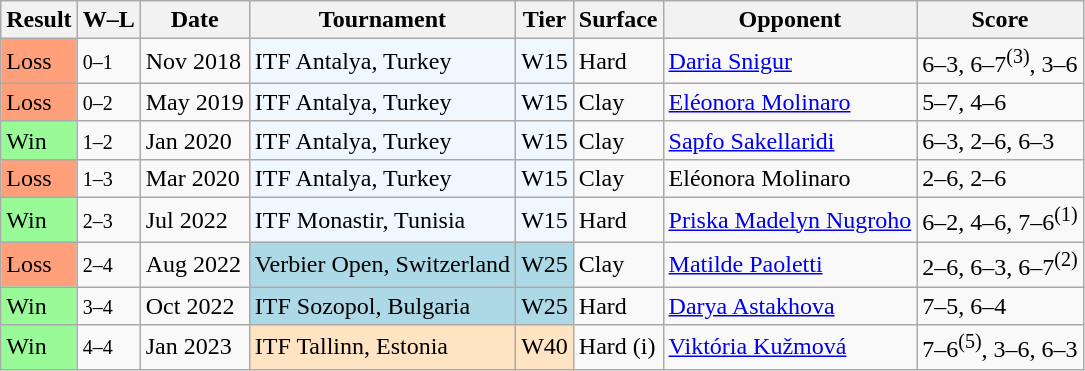<table class="sortable wikitable">
<tr>
<th>Result</th>
<th class="unsortable">W–L</th>
<th>Date</th>
<th>Tournament</th>
<th>Tier</th>
<th>Surface</th>
<th>Opponent</th>
<th class="unsortable">Score</th>
</tr>
<tr>
<td style="background:#ffa07a;">Loss</td>
<td><small>0–1</small></td>
<td>Nov 2018</td>
<td style="background:#f0f8ff;">ITF Antalya, Turkey</td>
<td style="background:#f0f8ff;">W15</td>
<td>Hard</td>
<td> <a href='#'>Daria Snigur</a></td>
<td>6–3, 6–7<sup>(3)</sup>, 3–6</td>
</tr>
<tr>
<td style="background:#ffa07a;">Loss</td>
<td><small>0–2</small></td>
<td>May 2019</td>
<td style="background:#f0f8ff;">ITF Antalya, Turkey</td>
<td style="background:#f0f8ff;">W15</td>
<td>Clay</td>
<td> <a href='#'>Eléonora Molinaro</a></td>
<td>5–7, 4–6</td>
</tr>
<tr>
<td style="background:#98fb98;">Win</td>
<td><small>1–2</small></td>
<td>Jan 2020</td>
<td style="background:#f0f8ff;">ITF Antalya, Turkey</td>
<td style="background:#f0f8ff;">W15</td>
<td>Clay</td>
<td> <a href='#'>Sapfo Sakellaridi</a></td>
<td>6–3, 2–6, 6–3</td>
</tr>
<tr>
<td style="background:#ffa07a;">Loss</td>
<td><small>1–3</small></td>
<td>Mar 2020</td>
<td style="background:#f0f8ff;">ITF Antalya, Turkey</td>
<td style="background:#f0f8ff;">W15</td>
<td>Clay</td>
<td> Eléonora Molinaro</td>
<td>2–6, 2–6</td>
</tr>
<tr>
<td style="background:#98fb98;">Win</td>
<td><small>2–3</small></td>
<td>Jul 2022</td>
<td style="background:#f0f8ff;">ITF Monastir, Tunisia</td>
<td style="background:#f0f8ff;">W15</td>
<td>Hard</td>
<td> <a href='#'>Priska Madelyn Nugroho</a></td>
<td>6–2, 4–6, 7–6<sup>(1)</sup></td>
</tr>
<tr>
<td style="background:#ffa07a;">Loss</td>
<td><small>2–4</small></td>
<td>Aug 2022</td>
<td style="background:lightblue;">Verbier Open, Switzerland</td>
<td style="background:lightblue;">W25</td>
<td>Clay</td>
<td> <a href='#'>Matilde Paoletti</a></td>
<td>2–6, 6–3, 6–7<sup>(2)</sup></td>
</tr>
<tr>
<td style="background:#98fb98;">Win</td>
<td><small>3–4</small></td>
<td>Oct 2022</td>
<td style="background:lightblue;">ITF Sozopol, Bulgaria</td>
<td style="background:lightblue;">W25</td>
<td>Hard</td>
<td> <a href='#'>Darya Astakhova</a></td>
<td>7–5, 6–4</td>
</tr>
<tr>
<td style="background:#98fb98;">Win</td>
<td><small>4–4</small></td>
<td>Jan 2023</td>
<td style="background:#ffe4c4;">ITF Tallinn, Estonia</td>
<td style="background:#ffe4c4;">W40</td>
<td>Hard (i)</td>
<td> <a href='#'>Viktória Kužmová</a></td>
<td>7–6<sup>(5)</sup>, 3–6, 6–3</td>
</tr>
</table>
